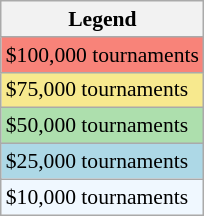<table class="wikitable" style="font-size:90%;">
<tr>
<th>Legend</th>
</tr>
<tr bgcolor="#F88379">
<td>$100,000 tournaments</td>
</tr>
<tr bgcolor="#F7E98E">
<td>$75,000 tournaments</td>
</tr>
<tr bgcolor="#ADDFAD">
<td>$50,000 tournaments</td>
</tr>
<tr bgcolor="lightblue">
<td>$25,000 tournaments</td>
</tr>
<tr bgcolor="#f0f8ff">
<td>$10,000 tournaments</td>
</tr>
</table>
